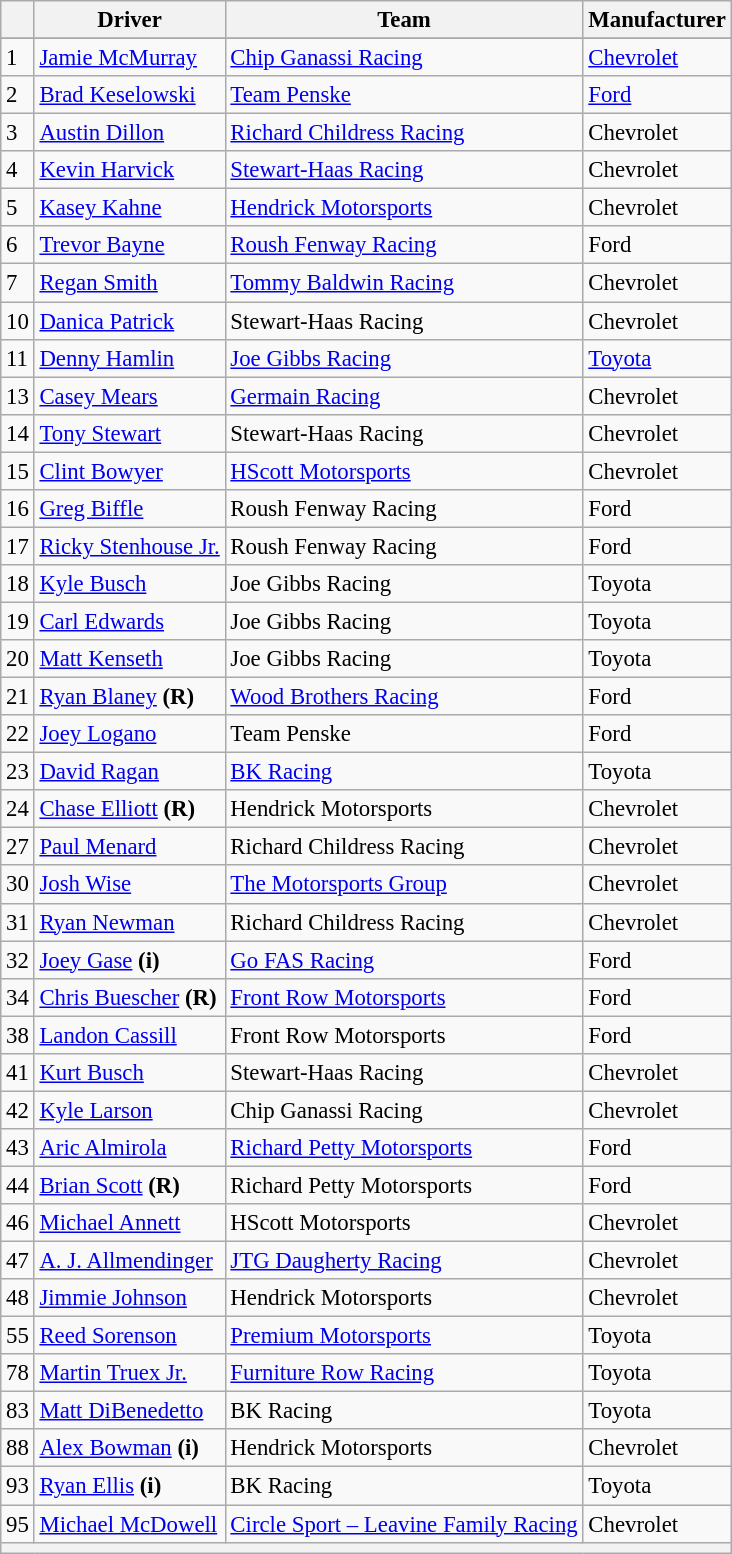<table class="wikitable" style="font-size:95%">
<tr>
<th></th>
<th>Driver</th>
<th>Team</th>
<th>Manufacturer</th>
</tr>
<tr>
</tr>
<tr>
<td>1</td>
<td><a href='#'>Jamie McMurray</a></td>
<td><a href='#'>Chip Ganassi Racing</a></td>
<td><a href='#'>Chevrolet</a></td>
</tr>
<tr>
<td>2</td>
<td><a href='#'>Brad Keselowski</a></td>
<td><a href='#'>Team Penske</a></td>
<td><a href='#'>Ford</a></td>
</tr>
<tr>
<td>3</td>
<td><a href='#'>Austin Dillon</a></td>
<td><a href='#'>Richard Childress Racing</a></td>
<td>Chevrolet</td>
</tr>
<tr>
<td>4</td>
<td><a href='#'>Kevin Harvick</a></td>
<td><a href='#'>Stewart-Haas Racing</a></td>
<td>Chevrolet</td>
</tr>
<tr>
<td>5</td>
<td><a href='#'>Kasey Kahne</a></td>
<td><a href='#'>Hendrick Motorsports</a></td>
<td>Chevrolet</td>
</tr>
<tr>
<td>6</td>
<td><a href='#'>Trevor Bayne</a></td>
<td><a href='#'>Roush Fenway Racing</a></td>
<td>Ford</td>
</tr>
<tr>
<td>7</td>
<td><a href='#'>Regan Smith</a></td>
<td><a href='#'>Tommy Baldwin Racing</a></td>
<td>Chevrolet</td>
</tr>
<tr>
<td>10</td>
<td><a href='#'>Danica Patrick</a></td>
<td>Stewart-Haas Racing</td>
<td>Chevrolet</td>
</tr>
<tr>
<td>11</td>
<td><a href='#'>Denny Hamlin</a></td>
<td><a href='#'>Joe Gibbs Racing</a></td>
<td><a href='#'>Toyota</a></td>
</tr>
<tr>
<td>13</td>
<td><a href='#'>Casey Mears</a></td>
<td><a href='#'>Germain Racing</a></td>
<td>Chevrolet</td>
</tr>
<tr>
<td>14</td>
<td><a href='#'>Tony Stewart</a></td>
<td>Stewart-Haas Racing</td>
<td>Chevrolet</td>
</tr>
<tr>
<td>15</td>
<td><a href='#'>Clint Bowyer</a></td>
<td><a href='#'>HScott Motorsports</a></td>
<td>Chevrolet</td>
</tr>
<tr>
<td>16</td>
<td><a href='#'>Greg Biffle</a></td>
<td>Roush Fenway Racing</td>
<td>Ford</td>
</tr>
<tr>
<td>17</td>
<td><a href='#'>Ricky Stenhouse Jr.</a></td>
<td>Roush Fenway Racing</td>
<td>Ford</td>
</tr>
<tr>
<td>18</td>
<td><a href='#'>Kyle Busch</a></td>
<td>Joe Gibbs Racing</td>
<td>Toyota</td>
</tr>
<tr>
<td>19</td>
<td><a href='#'>Carl Edwards</a></td>
<td>Joe Gibbs Racing</td>
<td>Toyota</td>
</tr>
<tr>
<td>20</td>
<td><a href='#'>Matt Kenseth</a></td>
<td>Joe Gibbs Racing</td>
<td>Toyota</td>
</tr>
<tr>
<td>21</td>
<td><a href='#'>Ryan Blaney</a> <strong>(R)</strong></td>
<td><a href='#'>Wood Brothers Racing</a></td>
<td>Ford</td>
</tr>
<tr>
<td>22</td>
<td><a href='#'>Joey Logano</a></td>
<td>Team Penske</td>
<td>Ford</td>
</tr>
<tr>
<td>23</td>
<td><a href='#'>David Ragan</a></td>
<td><a href='#'>BK Racing</a></td>
<td>Toyota</td>
</tr>
<tr>
<td>24</td>
<td><a href='#'>Chase Elliott</a> <strong>(R)</strong></td>
<td>Hendrick Motorsports</td>
<td>Chevrolet</td>
</tr>
<tr>
<td>27</td>
<td><a href='#'>Paul Menard</a></td>
<td>Richard Childress Racing</td>
<td>Chevrolet</td>
</tr>
<tr>
<td>30</td>
<td><a href='#'>Josh Wise</a></td>
<td><a href='#'>The Motorsports Group</a></td>
<td>Chevrolet</td>
</tr>
<tr>
<td>31</td>
<td><a href='#'>Ryan Newman</a></td>
<td>Richard Childress Racing</td>
<td>Chevrolet</td>
</tr>
<tr>
<td>32</td>
<td><a href='#'>Joey Gase</a> <strong>(i)</strong></td>
<td><a href='#'>Go FAS Racing</a></td>
<td>Ford</td>
</tr>
<tr>
<td>34</td>
<td><a href='#'>Chris Buescher</a> <strong>(R)</strong></td>
<td><a href='#'>Front Row Motorsports</a></td>
<td>Ford</td>
</tr>
<tr>
<td>38</td>
<td><a href='#'>Landon Cassill</a></td>
<td>Front Row Motorsports</td>
<td>Ford</td>
</tr>
<tr>
<td>41</td>
<td><a href='#'>Kurt Busch</a></td>
<td>Stewart-Haas Racing</td>
<td>Chevrolet</td>
</tr>
<tr>
<td>42</td>
<td><a href='#'>Kyle Larson</a></td>
<td>Chip Ganassi Racing</td>
<td>Chevrolet</td>
</tr>
<tr>
<td>43</td>
<td><a href='#'>Aric Almirola</a></td>
<td><a href='#'>Richard Petty Motorsports</a></td>
<td>Ford</td>
</tr>
<tr>
<td>44</td>
<td><a href='#'>Brian Scott</a> <strong>(R)</strong></td>
<td>Richard Petty Motorsports</td>
<td>Ford</td>
</tr>
<tr>
<td>46</td>
<td><a href='#'>Michael Annett</a></td>
<td>HScott Motorsports</td>
<td>Chevrolet</td>
</tr>
<tr>
<td>47</td>
<td><a href='#'>A. J. Allmendinger</a></td>
<td><a href='#'>JTG Daugherty Racing</a></td>
<td>Chevrolet</td>
</tr>
<tr>
<td>48</td>
<td><a href='#'>Jimmie Johnson</a></td>
<td>Hendrick Motorsports</td>
<td>Chevrolet</td>
</tr>
<tr>
<td>55</td>
<td><a href='#'>Reed Sorenson</a></td>
<td><a href='#'>Premium Motorsports</a></td>
<td>Toyota</td>
</tr>
<tr>
<td>78</td>
<td><a href='#'>Martin Truex Jr.</a></td>
<td><a href='#'>Furniture Row Racing</a></td>
<td>Toyota</td>
</tr>
<tr>
<td>83</td>
<td><a href='#'>Matt DiBenedetto</a></td>
<td>BK Racing</td>
<td>Toyota</td>
</tr>
<tr>
<td>88</td>
<td><a href='#'>Alex Bowman</a> <strong>(i)</strong></td>
<td>Hendrick Motorsports</td>
<td>Chevrolet</td>
</tr>
<tr>
<td>93</td>
<td><a href='#'>Ryan Ellis</a> <strong>(i)</strong></td>
<td>BK Racing</td>
<td>Toyota</td>
</tr>
<tr>
<td>95</td>
<td><a href='#'>Michael McDowell</a></td>
<td><a href='#'>Circle Sport – Leavine Family Racing</a></td>
<td>Chevrolet</td>
</tr>
<tr>
<th colspan="4"></th>
</tr>
</table>
